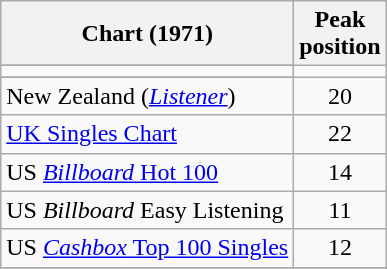<table class="wikitable sortable">
<tr>
<th>Chart (1971)</th>
<th style="text-align:center;">Peak<br>position</th>
</tr>
<tr>
</tr>
<tr>
<td></td>
</tr>
<tr>
</tr>
<tr>
</tr>
<tr>
<td>New Zealand (<em><a href='#'>Listener</a></em>)</td>
<td style="text-align:center;">20</td>
</tr>
<tr>
<td><a href='#'>UK Singles Chart</a></td>
<td style="text-align:center;">22</td>
</tr>
<tr>
<td>US <a href='#'><em>Billboard</em> Hot 100</a></td>
<td style="text-align:center;">14</td>
</tr>
<tr>
<td>US <em>Billboard</em> Easy Listening</td>
<td align="center">11</td>
</tr>
<tr>
<td>US <a href='#'><em>Cashbox</em> Top 100 Singles</a></td>
<td align="center">12</td>
</tr>
<tr>
</tr>
</table>
